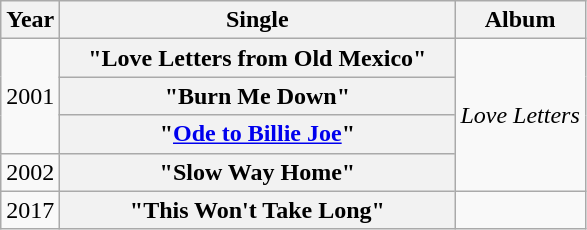<table class="wikitable plainrowheaders" style="text-align:center;">
<tr>
<th>Year</th>
<th style="width:16em;">Single</th>
<th>Album</th>
</tr>
<tr>
<td rowspan="3">2001</td>
<th scope="row">"Love Letters from Old Mexico"</th>
<td rowspan="4"><em>Love Letters</em></td>
</tr>
<tr>
<th scope="row">"Burn Me Down"</th>
</tr>
<tr>
<th scope="row">"<a href='#'>Ode to Billie Joe</a>"</th>
</tr>
<tr>
<td>2002</td>
<th scope="row">"Slow Way Home"</th>
</tr>
<tr>
<td>2017</td>
<th scope="row">"This Won't Take Long"</th>
<td></td>
</tr>
</table>
